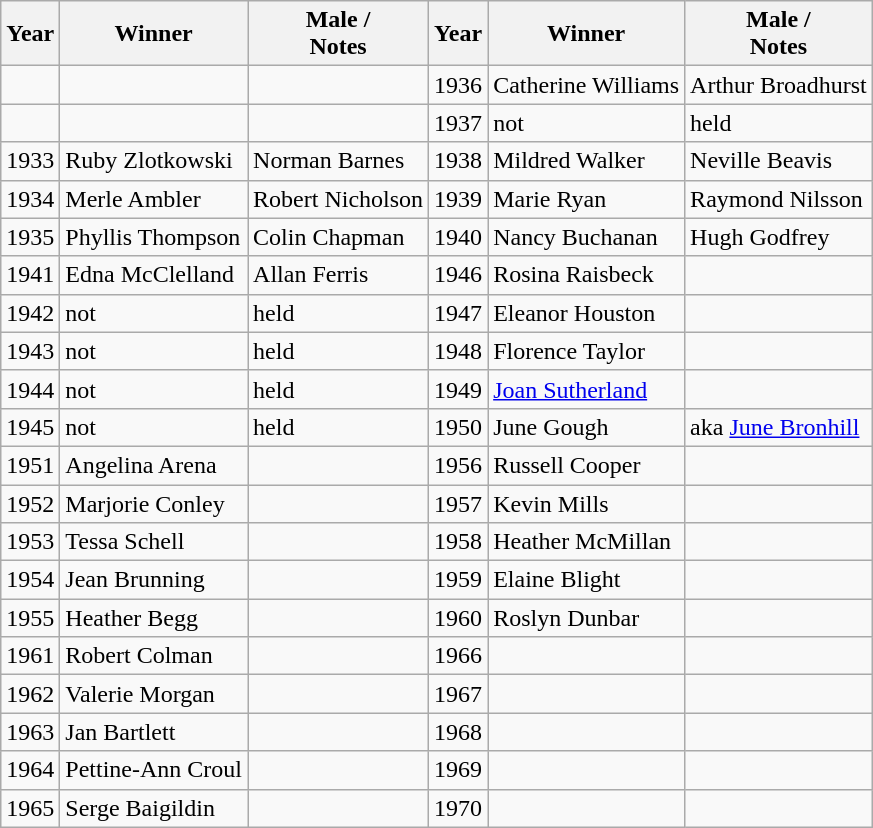<table class="wikitable">
<tr>
<th>Year</th>
<th>Winner</th>
<th>Male /<br>Notes</th>
<th>Year</th>
<th>Winner</th>
<th>Male /<br>Notes</th>
</tr>
<tr>
<td></td>
<td></td>
<td></td>
<td>1936</td>
<td>Catherine Williams</td>
<td>Arthur Broadhurst</td>
</tr>
<tr>
<td></td>
<td></td>
<td></td>
<td>1937</td>
<td>not</td>
<td>held</td>
</tr>
<tr>
<td>1933</td>
<td>Ruby Zlotkowski</td>
<td>Norman Barnes</td>
<td>1938</td>
<td>Mildred Walker</td>
<td>Neville Beavis</td>
</tr>
<tr>
<td>1934</td>
<td>Merle Ambler</td>
<td>Robert Nicholson</td>
<td>1939</td>
<td>Marie Ryan</td>
<td>Raymond Nilsson</td>
</tr>
<tr>
<td>1935</td>
<td>Phyllis Thompson</td>
<td>Colin Chapman</td>
<td>1940</td>
<td>Nancy Buchanan</td>
<td>Hugh Godfrey</td>
</tr>
<tr>
<td>1941</td>
<td>Edna McClelland</td>
<td>Allan Ferris</td>
<td>1946</td>
<td>Rosina Raisbeck</td>
<td></td>
</tr>
<tr>
<td>1942</td>
<td>not</td>
<td>held</td>
<td>1947</td>
<td>Eleanor Houston</td>
<td></td>
</tr>
<tr>
<td>1943</td>
<td>not</td>
<td>held</td>
<td>1948</td>
<td>Florence Taylor</td>
<td></td>
</tr>
<tr>
<td>1944</td>
<td>not</td>
<td>held</td>
<td>1949</td>
<td><a href='#'>Joan Sutherland</a></td>
<td></td>
</tr>
<tr>
<td>1945</td>
<td>not</td>
<td>held</td>
<td>1950</td>
<td>June Gough</td>
<td>aka <a href='#'>June Bronhill</a></td>
</tr>
<tr>
<td>1951</td>
<td>Angelina Arena</td>
<td></td>
<td>1956</td>
<td>Russell Cooper</td>
<td></td>
</tr>
<tr>
<td>1952</td>
<td>Marjorie Conley</td>
<td></td>
<td>1957</td>
<td>Kevin Mills</td>
<td></td>
</tr>
<tr>
<td>1953</td>
<td>Tessa Schell</td>
<td></td>
<td>1958</td>
<td>Heather McMillan</td>
<td></td>
</tr>
<tr>
<td>1954</td>
<td>Jean Brunning</td>
<td></td>
<td>1959</td>
<td>Elaine Blight</td>
<td></td>
</tr>
<tr>
<td>1955</td>
<td>Heather Begg</td>
<td></td>
<td>1960</td>
<td>Roslyn Dunbar</td>
<td></td>
</tr>
<tr>
<td>1961</td>
<td>Robert Colman</td>
<td></td>
<td>1966</td>
<td></td>
<td></td>
</tr>
<tr>
<td>1962</td>
<td>Valerie Morgan</td>
<td></td>
<td>1967</td>
<td></td>
<td></td>
</tr>
<tr>
<td>1963</td>
<td>Jan Bartlett</td>
<td></td>
<td>1968</td>
<td></td>
<td></td>
</tr>
<tr>
<td>1964</td>
<td>Pettine-Ann Croul</td>
<td></td>
<td>1969</td>
<td></td>
<td></td>
</tr>
<tr>
<td>1965</td>
<td>Serge Baigildin</td>
<td></td>
<td>1970</td>
<td></td>
<td></td>
</tr>
</table>
